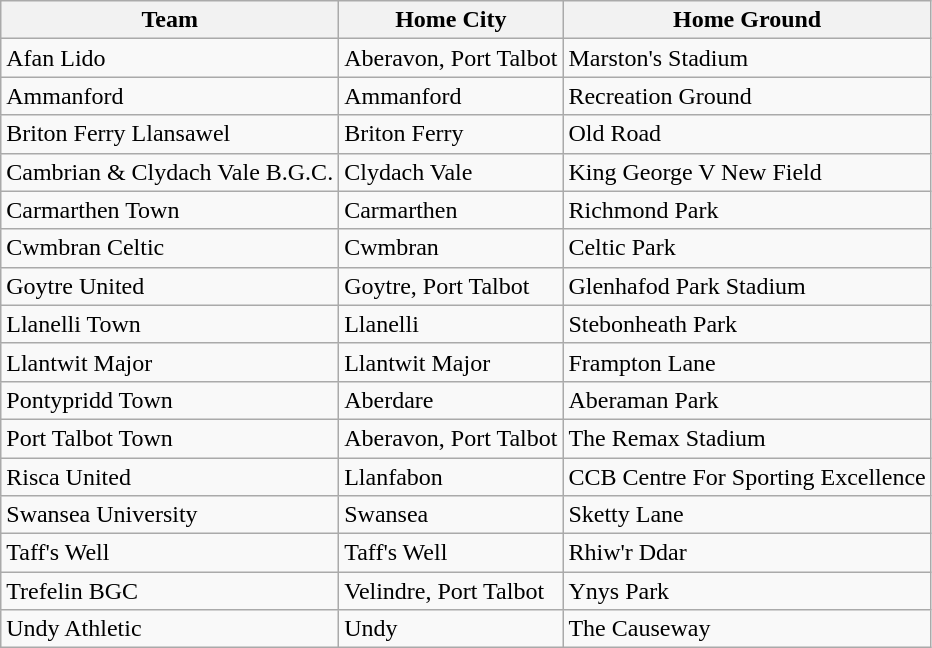<table class="wikitable sortable">
<tr>
<th>Team</th>
<th>Home City</th>
<th>Home Ground</th>
</tr>
<tr>
<td>Afan Lido</td>
<td>Aberavon, Port Talbot</td>
<td>Marston's Stadium</td>
</tr>
<tr>
<td>Ammanford</td>
<td>Ammanford</td>
<td>Recreation Ground</td>
</tr>
<tr>
<td>Briton Ferry Llansawel</td>
<td>Briton Ferry</td>
<td>Old Road</td>
</tr>
<tr>
<td>Cambrian & Clydach Vale B.G.C.</td>
<td>Clydach Vale</td>
<td>King George V New Field</td>
</tr>
<tr>
<td>Carmarthen Town</td>
<td>Carmarthen</td>
<td>Richmond Park</td>
</tr>
<tr>
<td>Cwmbran Celtic</td>
<td>Cwmbran</td>
<td>Celtic Park</td>
</tr>
<tr>
<td>Goytre United</td>
<td>Goytre, Port Talbot</td>
<td>Glenhafod Park Stadium</td>
</tr>
<tr>
<td>Llanelli Town</td>
<td>Llanelli</td>
<td>Stebonheath Park</td>
</tr>
<tr>
<td>Llantwit Major</td>
<td>Llantwit Major</td>
<td>Frampton Lane</td>
</tr>
<tr>
<td>Pontypridd Town</td>
<td>Aberdare</td>
<td>Aberaman Park</td>
</tr>
<tr>
<td>Port Talbot Town</td>
<td>Aberavon, Port Talbot</td>
<td>The Remax Stadium</td>
</tr>
<tr>
<td>Risca United</td>
<td>Llanfabon</td>
<td>CCB Centre For Sporting Excellence</td>
</tr>
<tr>
<td>Swansea University</td>
<td>Swansea</td>
<td>Sketty Lane</td>
</tr>
<tr>
<td>Taff's Well</td>
<td>Taff's Well</td>
<td>Rhiw'r Ddar</td>
</tr>
<tr>
<td>Trefelin BGC</td>
<td>Velindre, Port Talbot</td>
<td>Ynys Park</td>
</tr>
<tr>
<td>Undy Athletic</td>
<td>Undy</td>
<td>The Causeway</td>
</tr>
</table>
